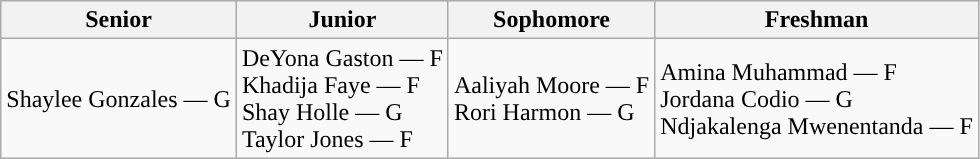<table class="wikitable">
<tr>
<th style="text-align:center; ">Senior</th>
<th style="text-align:center; ">Junior</th>
<th style="text-align:center; ">Sophomore</th>
<th style="text-align:center; ">Freshman</th>
</tr>
<tr align="left">
<td>Shaylee Gonzales — G</td>
<td>DeYona Gaston — F<br>Khadija Faye — F<br>Shay Holle — G<br>Taylor Jones — F</td>
<td>Aaliyah Moore — F<br>Rori Harmon — G</td>
<td>Amina Muhammad — F<br>Jordana Codio — G<br>Ndjakalenga Mwenentanda — F</td>
</tr>
</table>
